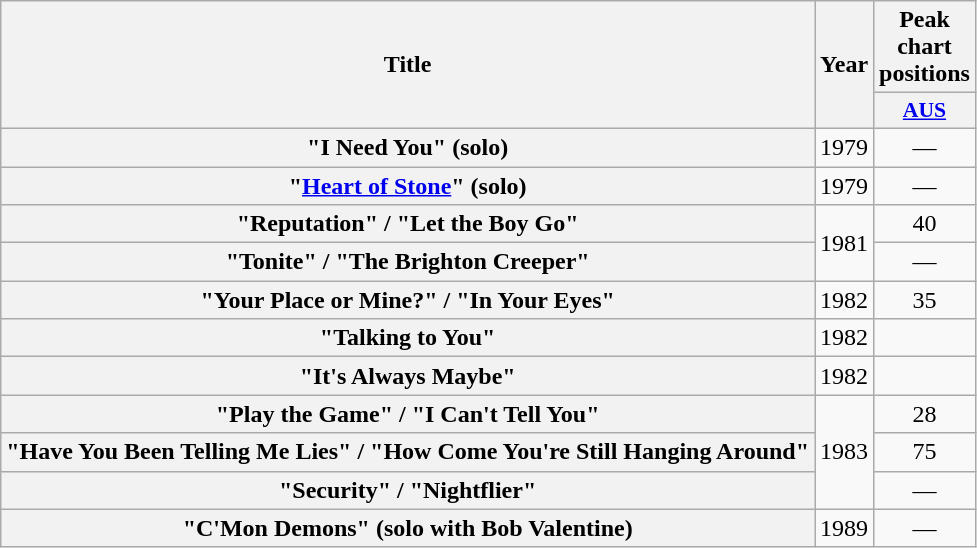<table class="wikitable plainrowheaders" style="text-align:center">
<tr>
<th scope="col" rowspan="2">Title</th>
<th scope="col" rowspan="2">Year</th>
<th scope="col" colspan="1">Peak chart positions</th>
</tr>
<tr>
<th scope="col" style="width:3em; font-size:90%"><a href='#'>AUS</a><br></th>
</tr>
<tr>
<th scope="row">"I Need You" (solo)</th>
<td>1979</td>
<td>—</td>
</tr>
<tr>
<th scope="row">"<a href='#'>Heart of Stone</a>" (solo)</th>
<td>1979</td>
<td>—</td>
</tr>
<tr>
<th scope="row">"Reputation" / "Let the Boy Go"</th>
<td rowspan="2">1981</td>
<td>40</td>
</tr>
<tr>
<th scope="row">"Tonite" / "The Brighton Creeper"</th>
<td>—</td>
</tr>
<tr>
<th scope="row">"Your Place or Mine?" / "In Your Eyes"</th>
<td>1982</td>
<td>35</td>
</tr>
<tr>
<th scope="row">"Talking to You"</th>
<td>1982</td>
<td></td>
</tr>
<tr>
<th scope="row">"It's Always Maybe"</th>
<td>1982</td>
<td></td>
</tr>
<tr>
<th scope="row">"Play the Game" / "I Can't Tell You"</th>
<td rowspan="3">1983</td>
<td>28</td>
</tr>
<tr>
<th scope="row">"Have You Been Telling Me Lies" / "How Come You're Still Hanging Around"</th>
<td>75</td>
</tr>
<tr>
<th scope="row">"Security" / "Nightflier"</th>
<td>—</td>
</tr>
<tr>
<th scope="row">"C'Mon Demons" (solo with Bob Valentine)</th>
<td>1989</td>
<td>—</td>
</tr>
</table>
